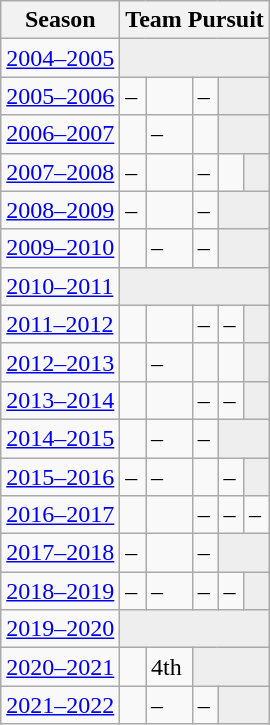<table class="wikitable" style="display: inline-table;">
<tr>
<th>Season</th>
<th colspan="5">Team Pursuit</th>
</tr>
<tr>
<td><a href='#'>2004–2005</a></td>
<td colspan="5" bgcolor=#EEEEEE></td>
</tr>
<tr>
<td><a href='#'>2005–2006</a></td>
<td>–</td>
<td></td>
<td>–</td>
<td colspan="2" bgcolor=#EEEEEE></td>
</tr>
<tr>
<td><a href='#'>2006–2007</a></td>
<td></td>
<td>–</td>
<td></td>
<td colspan="2" bgcolor=#EEEEEE></td>
</tr>
<tr>
<td><a href='#'>2007–2008</a></td>
<td>–</td>
<td></td>
<td>–</td>
<td></td>
<td colspan="1" bgcolor=#EEEEEE></td>
</tr>
<tr>
<td><a href='#'>2008–2009</a></td>
<td>–</td>
<td></td>
<td>–</td>
<td colspan="2" bgcolor=#EEEEEE></td>
</tr>
<tr>
<td><a href='#'>2009–2010</a></td>
<td></td>
<td>–</td>
<td>–</td>
<td colspan="2" bgcolor=#EEEEEE></td>
</tr>
<tr>
<td><a href='#'>2010–2011</a></td>
<td colspan="5" bgcolor=#EEEEEE></td>
</tr>
<tr>
<td><a href='#'>2011–2012</a></td>
<td></td>
<td></td>
<td>–</td>
<td>–</td>
<td colspan="1" bgcolor=#EEEEEE></td>
</tr>
<tr>
<td><a href='#'>2012–2013</a></td>
<td></td>
<td>–</td>
<td></td>
<td></td>
<td colspan="1" bgcolor=#EEEEEE></td>
</tr>
<tr>
<td><a href='#'>2013–2014</a></td>
<td></td>
<td></td>
<td>–</td>
<td>–</td>
<td colspan="1" bgcolor=#EEEEEE></td>
</tr>
<tr>
<td><a href='#'>2014–2015</a></td>
<td></td>
<td>–</td>
<td>–</td>
<td colspan="2" bgcolor=#EEEEEE></td>
</tr>
<tr>
<td><a href='#'>2015–2016</a></td>
<td>–</td>
<td>–</td>
<td></td>
<td>–</td>
<td colspan="1" bgcolor=#EEEEEE></td>
</tr>
<tr>
<td><a href='#'>2016–2017</a></td>
<td></td>
<td></td>
<td>–</td>
<td>–</td>
<td>–</td>
</tr>
<tr>
<td><a href='#'>2017–2018</a></td>
<td>–</td>
<td></td>
<td>–</td>
<td colspan="2" bgcolor=#EEEEEE></td>
</tr>
<tr>
<td><a href='#'>2018–2019</a></td>
<td>–</td>
<td>–</td>
<td>–</td>
<td>–</td>
<td colspan="1" bgcolor=#EEEEEE></td>
</tr>
<tr>
<td><a href='#'>2019–2020</a></td>
<td colspan="5" bgcolor=#EEEEEE></td>
</tr>
<tr>
<td><a href='#'>2020–2021</a></td>
<td></td>
<td>4th</td>
<td colspan="3" bgcolor=#EEEEEE></td>
</tr>
<tr>
<td><a href='#'>2021–2022</a></td>
<td></td>
<td>–</td>
<td>–</td>
<td colspan="3" bgcolor=#EEEEEE></td>
</tr>
</table>
